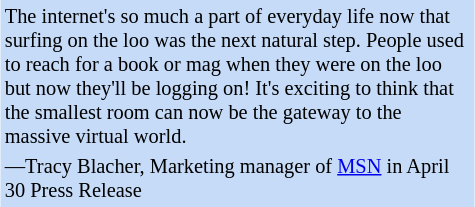<table class="toccolours" style="float: right; margin-left: 1em; margin-right: 2em; font-size: 85%; background:#c6dbf7; color:black; width:25em; max-width: 25%;">
<tr>
<td style="text-align: left;">The internet's so much a part of  everyday life now that surfing on the loo was the next natural step. People used  to reach for a book or mag when they were on the loo but now they'll be logging on! It's exciting to think that the smallest room can now be the gateway to the massive virtual world.</td>
</tr>
<tr>
<td style="text-align: left;">—Tracy Blacher, Marketing manager of <a href='#'>MSN</a> in April 30 Press Release</td>
</tr>
</table>
